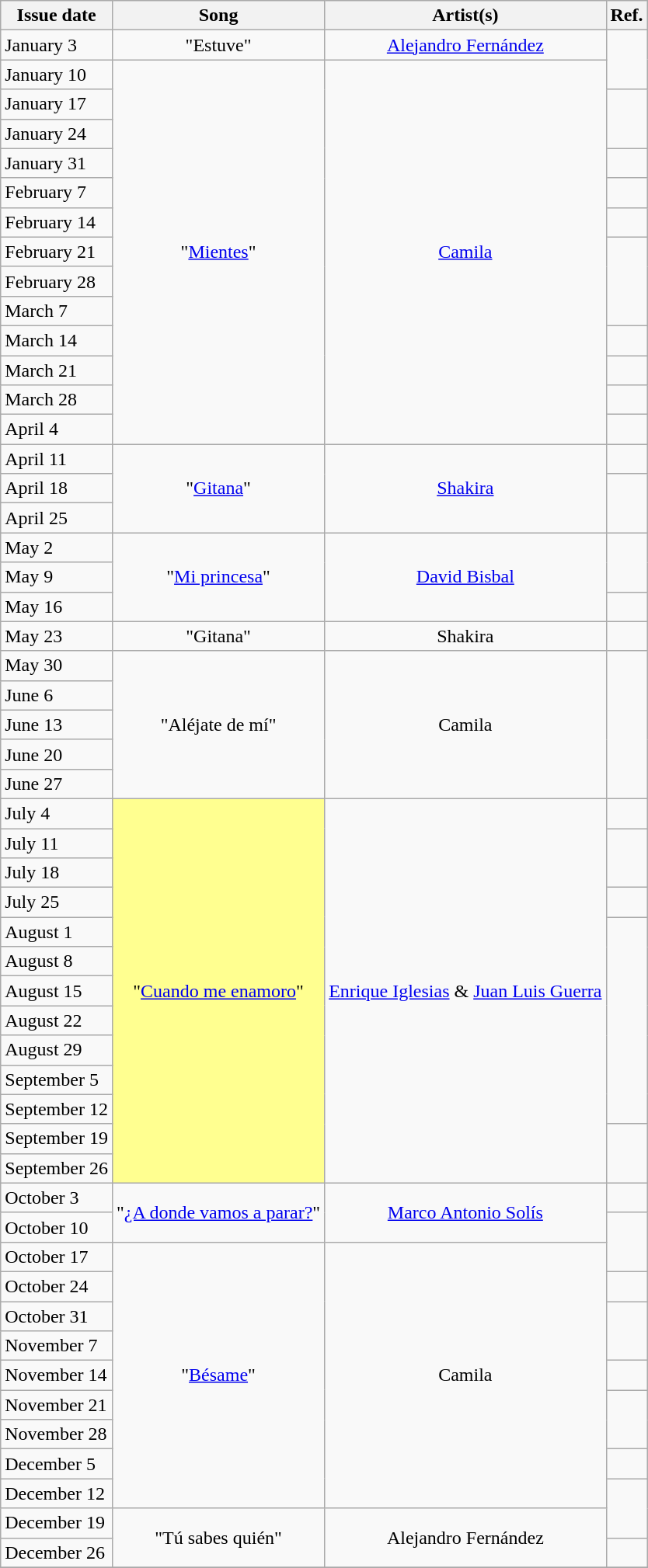<table class="wikitable">
<tr>
<th>Issue date</th>
<th>Song</th>
<th>Artist(s)</th>
<th>Ref.</th>
</tr>
<tr>
<td>January 3</td>
<td style="text-align: center;">"Estuve"</td>
<td style="text-align: center;"><a href='#'>Alejandro Fernández</a></td>
<td style="text-align: center;" rowspan="2"></td>
</tr>
<tr>
<td>January 10</td>
<td style="text-align: center;" rowspan="13">"<a href='#'>Mientes</a>"</td>
<td style="text-align: center;" rowspan="13"><a href='#'>Camila</a></td>
</tr>
<tr>
<td>January 17</td>
<td style="text-align: center;" rowspan="2"></td>
</tr>
<tr>
<td>January 24</td>
</tr>
<tr>
<td>January 31</td>
<td style="text-align: center;" rowspan="1"></td>
</tr>
<tr>
<td>February 7</td>
<td style="text-align: center;" rowspan="1"></td>
</tr>
<tr>
<td>February 14</td>
<td style="text-align: center;" rowspan="1"></td>
</tr>
<tr>
<td>February 21</td>
<td style="text-align: center;" rowspan="3"></td>
</tr>
<tr>
<td>February 28</td>
</tr>
<tr>
<td>March 7</td>
</tr>
<tr>
<td>March 14</td>
<td style="text-align: center;" rowspan="1"></td>
</tr>
<tr>
<td>March 21</td>
<td style="text-align: center;" rowspan="1"></td>
</tr>
<tr>
<td>March 28</td>
<td style="text-align: center;" rowspan="1"></td>
</tr>
<tr>
<td>April 4</td>
<td style="text-align: center;" rowspan="1"></td>
</tr>
<tr>
<td>April 11</td>
<td style="text-align: center;" rowspan="3">"<a href='#'>Gitana</a>"</td>
<td style="text-align: center;" rowspan="3"><a href='#'>Shakira</a></td>
<td style="text-align: center;" rowspan="1"></td>
</tr>
<tr>
<td>April 18</td>
<td style="text-align: center;" rowspan="2"></td>
</tr>
<tr>
<td>April 25</td>
</tr>
<tr>
<td>May 2</td>
<td style="text-align: center;" rowspan="3">"<a href='#'>Mi princesa</a>"</td>
<td style="text-align: center;" rowspan="3"><a href='#'>David Bisbal</a></td>
<td style="text-align: center;" rowspan="2"></td>
</tr>
<tr>
<td>May 9</td>
</tr>
<tr>
<td>May 16</td>
<td style="text-align: center;"></td>
</tr>
<tr>
<td>May 23</td>
<td style="text-align: center;">"Gitana"</td>
<td style="text-align: center;">Shakira</td>
<td style="text-align: center;"></td>
</tr>
<tr>
<td>May 30</td>
<td style="text-align: center;" rowspan="5">"Aléjate de mí"</td>
<td style="text-align: center;" rowspan="5">Camila</td>
<td style="text-align: center;" rowspan="5"></td>
</tr>
<tr>
<td>June 6</td>
</tr>
<tr>
<td>June 13</td>
</tr>
<tr>
<td>June 20</td>
</tr>
<tr>
<td>June 27</td>
</tr>
<tr>
<td>July 4</td>
<td style="text-align: center;" bgcolor=#FFFF90 rowspan="13">"<a href='#'>Cuando me enamoro</a>"</td>
<td style="text-align: center;" rowspan="13"><a href='#'>Enrique Iglesias</a> & <a href='#'>Juan Luis Guerra</a></td>
<td style="text-align: center;"></td>
</tr>
<tr>
<td>July 11</td>
<td style="text-align: center;" rowspan="2"></td>
</tr>
<tr>
<td>July 18</td>
</tr>
<tr>
<td>July 25</td>
<td style="text-align: center;"></td>
</tr>
<tr>
<td>August 1</td>
<td style="text-align: center;" rowspan="7"></td>
</tr>
<tr>
<td>August 8</td>
</tr>
<tr>
<td>August 15</td>
</tr>
<tr>
<td>August 22</td>
</tr>
<tr>
<td>August 29</td>
</tr>
<tr>
<td>September 5</td>
</tr>
<tr>
<td>September 12</td>
</tr>
<tr>
<td>September 19</td>
<td style="text-align: center;" rowspan="2"></td>
</tr>
<tr>
<td>September 26</td>
</tr>
<tr>
<td>October 3</td>
<td style="text-align: center;" rowspan="2">"<a href='#'>¿A donde vamos a parar?</a>"</td>
<td style="text-align: center;" rowspan="2"><a href='#'>Marco Antonio Solís</a></td>
<td style="text-align: center;"></td>
</tr>
<tr>
<td>October 10</td>
<td style="text-align: center;" rowspan="2"></td>
</tr>
<tr>
<td>October 17</td>
<td style="text-align: center;" rowspan="9">"<a href='#'>Bésame</a>"</td>
<td style="text-align: center;" rowspan="9">Camila</td>
</tr>
<tr>
<td>October 24</td>
<td style="text-align: center;"></td>
</tr>
<tr>
<td>October 31</td>
<td style="text-align: center;" rowspan="2"></td>
</tr>
<tr>
<td>November 7</td>
</tr>
<tr>
<td>November 14</td>
<td style="text-align: center;"></td>
</tr>
<tr>
<td>November 21</td>
<td style="text-align: center;" rowspan="2"></td>
</tr>
<tr>
<td>November 28</td>
</tr>
<tr>
<td>December 5</td>
<td style="text-align: center;"></td>
</tr>
<tr>
<td>December 12</td>
<td style="text-align: center;" rowspan="2"></td>
</tr>
<tr>
<td>December 19</td>
<td style="text-align: center;" rowspan="2">"Tú sabes quién"</td>
<td style="text-align: center;" rowspan="2">Alejandro Fernández</td>
</tr>
<tr>
<td>December 26</td>
<td style="text-align: center;"></td>
</tr>
<tr>
</tr>
</table>
